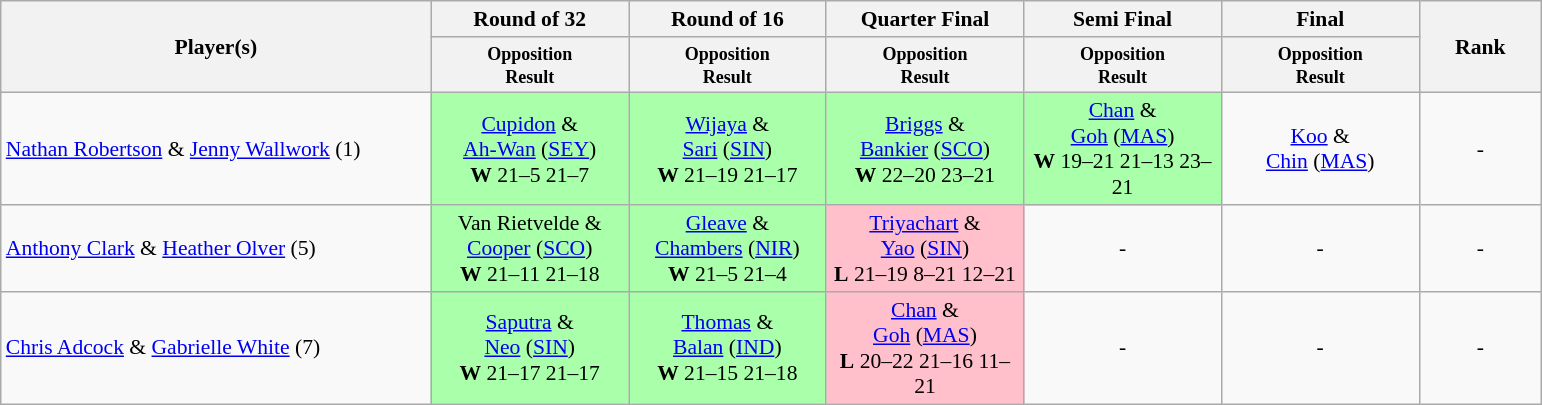<table class=wikitable style="font-size:90%">
<tr>
<th rowspan="2" style="width:280px;">Player(s)</th>
<th width=125>Round of 32</th>
<th width=125>Round of 16</th>
<th width=125>Quarter Final</th>
<th width=125>Semi Final</th>
<th width=125>Final</th>
<th rowspan="2" style="width:75px;">Rank</th>
</tr>
<tr>
<th style="line-height:1em"><small>Opposition<br>Result</small></th>
<th style="line-height:1em"><small>Opposition<br>Result</small></th>
<th style="line-height:1em"><small>Opposition<br>Result</small></th>
<th style="line-height:1em"><small>Opposition<br>Result</small></th>
<th style="line-height:1em"><small>Opposition<br>Result</small></th>
</tr>
<tr>
<td><a href='#'>Nathan Robertson</a> & <a href='#'>Jenny Wallwork</a> (1)</td>
<td style="text-align:center; background:#afa;"> <a href='#'>Cupidon</a> &<br><a href='#'>Ah-Wan</a> (<a href='#'>SEY</a>)<br><strong>W</strong> 21–5 21–7</td>
<td style="text-align:center; background:#afa;"> <a href='#'>Wijaya</a> &<br><a href='#'>Sari</a> (<a href='#'>SIN</a>)<br><strong>W</strong> 21–19 21–17</td>
<td style="text-align:center; background:#afa;"> <a href='#'>Briggs</a> &<br><a href='#'>Bankier</a> (<a href='#'>SCO</a>)<br><strong>W</strong> 22–20 23–21</td>
<td style="text-align:center; background:#afa;"> <a href='#'>Chan</a> &<br><a href='#'>Goh</a> (<a href='#'>MAS</a>)<br><strong>W</strong> 19–21 21–13 23–21</td>
<td style="text-align:center;"> <a href='#'>Koo</a> &<br><a href='#'>Chin</a> (<a href='#'>MAS</a>)</td>
<td style="text-align:center;">-</td>
</tr>
<tr>
<td><a href='#'>Anthony Clark</a> & <a href='#'>Heather Olver</a> (5)</td>
<td style="text-align:center; background:#afa;"> Van Rietvelde &<br><a href='#'>Cooper</a> (<a href='#'>SCO</a>)<br><strong>W</strong> 21–11 21–18</td>
<td style="text-align:center; background:#afa;"> <a href='#'>Gleave</a> &<br><a href='#'>Chambers</a> (<a href='#'>NIR</a>)<br><strong>W</strong> 21–5 21–4</td>
<td style="text-align:center; background:pink;"> <a href='#'>Triyachart</a> &<br><a href='#'>Yao</a> (<a href='#'>SIN</a>)<br><strong>L</strong> 21–19 8–21 12–21</td>
<td style="text-align:center;">-</td>
<td style="text-align:center;">-</td>
<td style="text-align:center;">-</td>
</tr>
<tr>
<td><a href='#'>Chris Adcock</a> & <a href='#'>Gabrielle White</a> (7)</td>
<td style="text-align:center; background:#afa;"> <a href='#'>Saputra</a> &<br><a href='#'>Neo</a> (<a href='#'>SIN</a>)<br><strong>W</strong> 21–17 21–17</td>
<td style="text-align:center; background:#afa;"> <a href='#'>Thomas</a> &<br><a href='#'>Balan</a> (<a href='#'>IND</a>)<br><strong>W</strong> 21–15 21–18</td>
<td style="text-align:center; background:pink;"> <a href='#'>Chan</a> &<br><a href='#'>Goh</a> (<a href='#'>MAS</a>)<br><strong>L</strong> 20–22 21–16 11–21</td>
<td style="text-align:center;">-</td>
<td style="text-align:center;">-</td>
<td style="text-align:center;">-</td>
</tr>
</table>
